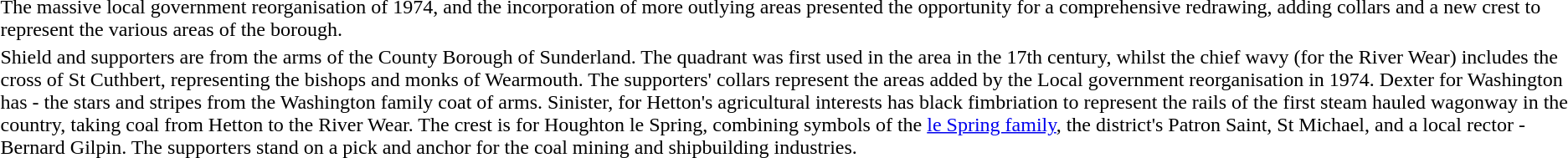<table>
<tr>
<td>The massive local government reorganisation of 1974, and the incorporation of more outlying areas presented the opportunity for a comprehensive redrawing, adding collars and a new crest to represent the various areas of the borough.</td>
</tr>
<tr>
<td>Shield and supporters are from the arms of the County Borough of Sunderland.  The quadrant was first used in the area in the 17th century, whilst the chief wavy (for the River Wear) includes the cross of St Cuthbert, representing the bishops and monks of Wearmouth.  The supporters' collars represent the areas added by the Local government reorganisation in 1974.  Dexter for Washington has - the stars and stripes from the Washington family coat of arms.  Sinister, for Hetton's agricultural interests has black fimbriation to represent the rails of the first steam hauled wagonway in the country, taking coal from Hetton to the River Wear.  The crest is for Houghton le Spring, combining symbols of the <a href='#'>le Spring family</a>, the district's Patron Saint, St Michael, and a local rector - Bernard Gilpin.  The supporters stand on a pick and anchor for the coal mining and shipbuilding industries.</td>
</tr>
</table>
